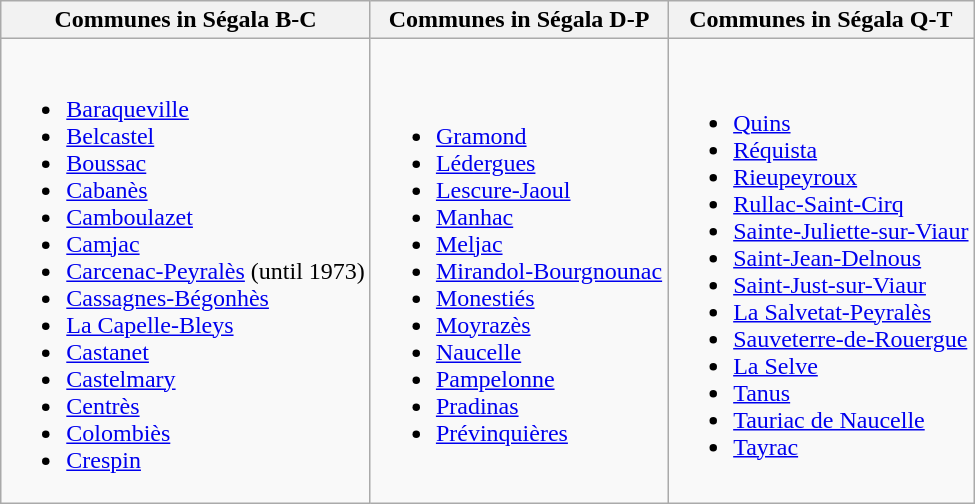<table class="wikitable">
<tr>
<th>Communes in Ségala B-C</th>
<th>Communes in Ségala D-P</th>
<th>Communes in Ségala Q-T</th>
</tr>
<tr>
<td><br><ul><li><a href='#'>Baraqueville</a></li><li><a href='#'>Belcastel</a></li><li><a href='#'>Boussac</a></li><li><a href='#'>Cabanès</a></li><li><a href='#'>Camboulazet</a></li><li><a href='#'>Camjac</a></li><li><a href='#'>Carcenac-Peyralès</a> (until 1973)</li><li><a href='#'>Cassagnes-Bégonhès</a></li><li><a href='#'>La Capelle-Bleys</a></li><li><a href='#'>Castanet</a></li><li><a href='#'>Castelmary</a></li><li><a href='#'>Centrès</a></li><li><a href='#'>Colombiès</a></li><li><a href='#'>Crespin</a></li></ul></td>
<td><br><ul><li><a href='#'>Gramond</a></li><li><a href='#'>Lédergues</a></li><li><a href='#'>Lescure-Jaoul</a></li><li><a href='#'>Manhac</a></li><li><a href='#'>Meljac</a></li><li><a href='#'>Mirandol-Bourgnounac</a></li><li><a href='#'>Monestiés</a></li><li><a href='#'>Moyrazès</a></li><li><a href='#'>Naucelle</a></li><li><a href='#'>Pampelonne</a></li><li><a href='#'>Pradinas</a></li><li><a href='#'>Prévinquières</a></li></ul></td>
<td><br><ul><li><a href='#'>Quins</a></li><li><a href='#'>Réquista</a></li><li><a href='#'>Rieupeyroux</a></li><li><a href='#'>Rullac-Saint-Cirq</a></li><li><a href='#'>Sainte-Juliette-sur-Viaur</a></li><li><a href='#'>Saint-Jean-Delnous</a></li><li><a href='#'>Saint-Just-sur-Viaur</a></li><li><a href='#'>La Salvetat-Peyralès</a></li><li><a href='#'>Sauveterre-de-Rouergue</a></li><li><a href='#'>La Selve</a></li><li><a href='#'>Tanus</a></li><li><a href='#'>Tauriac de Naucelle</a></li><li><a href='#'>Tayrac</a></li></ul></td>
</tr>
</table>
